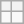<table class="wikitable mw-collapsible">
<tr>
<th></th>
<th></th>
</tr>
<tr>
<td></td>
<td></td>
</tr>
</table>
